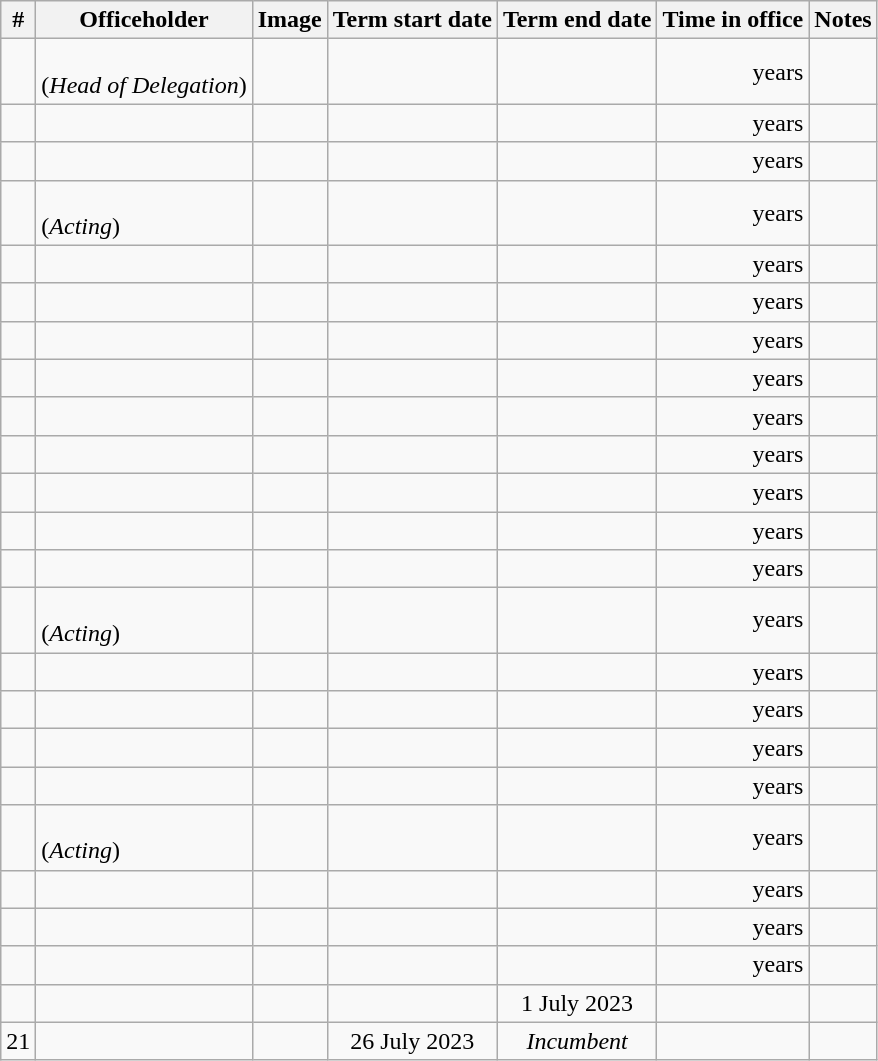<table class='wikitable sortable'>
<tr>
<th>#</th>
<th>Officeholder</th>
<th>Image</th>
<th>Term start date</th>
<th>Term end date</th>
<th>Time in office</th>
<th>Notes</th>
</tr>
<tr>
<td align=center></td>
<td><br>(<em>Head of Delegation</em>)</td>
<td></td>
<td align=center></td>
<td align=center></td>
<td align=right> years</td>
<td></td>
</tr>
<tr>
<td align=center></td>
<td></td>
<td></td>
<td align=center></td>
<td align=center></td>
<td align=right> years</td>
<td></td>
</tr>
<tr>
<td align=center></td>
<td></td>
<td></td>
<td align=center></td>
<td align=center></td>
<td align=right> years</td>
<td></td>
</tr>
<tr>
<td align=center></td>
<td><br>(<em>Acting</em>)</td>
<td></td>
<td align=center></td>
<td align=center></td>
<td align=right> years</td>
<td></td>
</tr>
<tr>
<td align=center></td>
<td></td>
<td></td>
<td align=center></td>
<td align=center></td>
<td align=right> years</td>
<td></td>
</tr>
<tr>
<td align=center></td>
<td></td>
<td></td>
<td align=center></td>
<td align=center></td>
<td align=right> years</td>
<td></td>
</tr>
<tr>
<td align=center></td>
<td></td>
<td></td>
<td align=center></td>
<td align=center></td>
<td align=right> years</td>
<td></td>
</tr>
<tr>
<td align=center></td>
<td></td>
<td></td>
<td align=center></td>
<td align=center></td>
<td align=right> years</td>
<td></td>
</tr>
<tr>
<td align=center></td>
<td></td>
<td></td>
<td align=center></td>
<td align=center></td>
<td align=right> years</td>
<td></td>
</tr>
<tr>
<td align=center></td>
<td></td>
<td></td>
<td align=center></td>
<td align=center></td>
<td align=right> years</td>
<td></td>
</tr>
<tr>
<td align=center></td>
<td></td>
<td></td>
<td align=center></td>
<td align=center></td>
<td align=right> years</td>
<td></td>
</tr>
<tr>
<td align=center></td>
<td></td>
<td></td>
<td align=center></td>
<td align=center></td>
<td align=right> years</td>
<td></td>
</tr>
<tr>
<td align=center></td>
<td></td>
<td></td>
<td align=center></td>
<td align=center></td>
<td align=right> years</td>
<td></td>
</tr>
<tr>
<td align=center></td>
<td><br>(<em>Acting</em>)</td>
<td></td>
<td align=center></td>
<td align=center></td>
<td align=right> years</td>
<td></td>
</tr>
<tr>
<td align=center></td>
<td></td>
<td></td>
<td align=center></td>
<td align=center></td>
<td align=right> years</td>
<td></td>
</tr>
<tr>
<td align=center></td>
<td></td>
<td></td>
<td align=center></td>
<td align=center></td>
<td align=right> years</td>
<td></td>
</tr>
<tr>
<td align=center></td>
<td></td>
<td></td>
<td align=center></td>
<td align=center></td>
<td align=right> years</td>
<td></td>
</tr>
<tr>
<td align=center></td>
<td></td>
<td></td>
<td align=center></td>
<td align=center></td>
<td align=right> years</td>
<td></td>
</tr>
<tr>
<td align=center></td>
<td><br>(<em>Acting</em>)</td>
<td></td>
<td align=center></td>
<td align=center></td>
<td align=right> years</td>
<td></td>
</tr>
<tr>
<td align=center></td>
<td></td>
<td></td>
<td align=center></td>
<td align=center></td>
<td align=right> years</td>
<td></td>
</tr>
<tr>
<td align=center></td>
<td></td>
<td></td>
<td align=center></td>
<td align=center></td>
<td align=right> years</td>
<td></td>
</tr>
<tr>
<td align=center></td>
<td></td>
<td></td>
<td align=center></td>
<td align=center></td>
<td align=right> years</td>
<td></td>
</tr>
<tr>
<td align=center></td>
<td></td>
<td></td>
<td align=center></td>
<td align=center>1 July 2023</td>
<td align=right></td>
<td></td>
</tr>
<tr>
<td align=center>21</td>
<td></td>
<td></td>
<td align=center>26 July 2023</td>
<td align=center><em>Incumbent</em></td>
<td align=right></td>
<td></td>
</tr>
</table>
